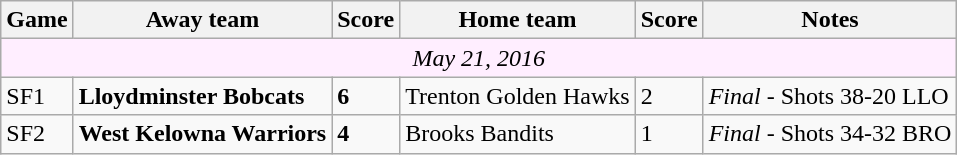<table class="wikitable">
<tr>
<th>Game</th>
<th>Away team</th>
<th>Score</th>
<th>Home team</th>
<th>Score</th>
<th>Notes</th>
</tr>
<tr style="text-align:center; background:#fef;">
<td colspan="11"><em>May 21, 2016</em></td>
</tr>
<tr>
<td>SF1</td>
<td><strong>Lloydminster Bobcats</strong></td>
<td><strong>6</strong></td>
<td>Trenton Golden Hawks</td>
<td>2</td>
<td><em>Final</em> - Shots 38-20 LLO</td>
</tr>
<tr>
<td>SF2</td>
<td><strong>West Kelowna Warriors</strong></td>
<td><strong>4</strong></td>
<td>Brooks Bandits</td>
<td>1</td>
<td><em>Final</em> - Shots 34-32 BRO</td>
</tr>
</table>
